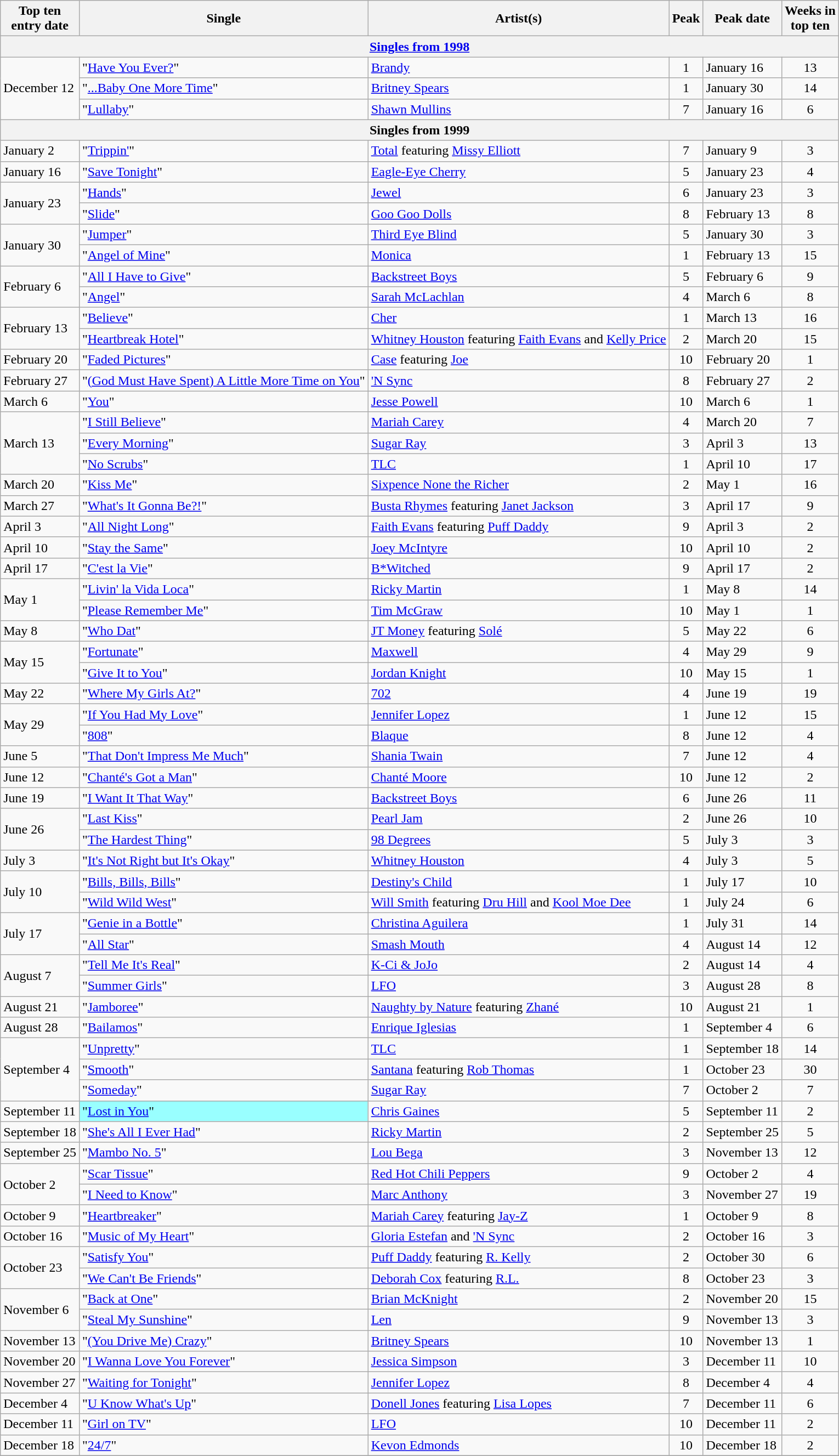<table class="wikitable sortable">
<tr>
<th>Top ten<br>entry date</th>
<th>Single</th>
<th>Artist(s)</th>
<th data-sort-type="number">Peak</th>
<th>Peak date</th>
<th data-sort-type="number">Weeks in<br>top ten</th>
</tr>
<tr>
<th colspan=6><a href='#'>Singles from 1998</a></th>
</tr>
<tr>
<td rowspan="3">December 12</td>
<td>"<a href='#'>Have You Ever?</a>"</td>
<td><a href='#'>Brandy</a></td>
<td align=center>1</td>
<td>January 16</td>
<td align=center>13</td>
</tr>
<tr>
<td>"<a href='#'>...Baby One More Time</a>"</td>
<td><a href='#'>Britney Spears</a></td>
<td align=center>1</td>
<td>January 30</td>
<td align=center>14</td>
</tr>
<tr>
<td>"<a href='#'>Lullaby</a>"</td>
<td><a href='#'>Shawn Mullins</a></td>
<td align=center>7</td>
<td>January 16</td>
<td align=center>6</td>
</tr>
<tr>
<th colspan=6>Singles from 1999</th>
</tr>
<tr>
<td>January 2</td>
<td>"<a href='#'>Trippin'</a>"</td>
<td><a href='#'>Total</a> featuring <a href='#'>Missy Elliott</a></td>
<td align=center>7</td>
<td>January 9</td>
<td align=center>3</td>
</tr>
<tr>
<td>January 16</td>
<td>"<a href='#'>Save Tonight</a>"</td>
<td><a href='#'>Eagle-Eye Cherry</a></td>
<td align=center>5</td>
<td>January 23</td>
<td align=center>4</td>
</tr>
<tr>
<td rowspan="2">January 23</td>
<td>"<a href='#'>Hands</a>"</td>
<td><a href='#'>Jewel</a></td>
<td align=center>6</td>
<td>January 23</td>
<td align=center>3</td>
</tr>
<tr>
<td>"<a href='#'>Slide</a>"</td>
<td><a href='#'>Goo Goo Dolls</a></td>
<td align=center>8</td>
<td>February 13</td>
<td align=center>8</td>
</tr>
<tr>
<td rowspan="2">January 30</td>
<td>"<a href='#'>Jumper</a>"</td>
<td><a href='#'>Third Eye Blind</a></td>
<td align=center>5</td>
<td>January 30</td>
<td align="center">3</td>
</tr>
<tr>
<td>"<a href='#'>Angel of Mine</a>"</td>
<td><a href='#'>Monica</a></td>
<td align=center>1</td>
<td>February 13</td>
<td align=center>15</td>
</tr>
<tr>
<td rowspan="2">February 6</td>
<td>"<a href='#'>All I Have to Give</a>"</td>
<td><a href='#'>Backstreet Boys</a></td>
<td align=center>5</td>
<td>February 6</td>
<td align=center>9</td>
</tr>
<tr>
<td>"<a href='#'>Angel</a>"</td>
<td><a href='#'>Sarah McLachlan</a></td>
<td align=center>4</td>
<td>March 6</td>
<td align="center">8</td>
</tr>
<tr>
<td rowspan="2">February 13</td>
<td>"<a href='#'>Believe</a>"</td>
<td><a href='#'>Cher</a></td>
<td align=center>1</td>
<td>March 13</td>
<td align="center">16</td>
</tr>
<tr>
<td>"<a href='#'>Heartbreak Hotel</a>"</td>
<td><a href='#'>Whitney Houston</a> featuring <a href='#'>Faith Evans</a> and <a href='#'>Kelly Price</a></td>
<td align=center>2</td>
<td>March 20</td>
<td align=center>15</td>
</tr>
<tr>
<td>February 20</td>
<td>"<a href='#'>Faded Pictures</a>"</td>
<td><a href='#'>Case</a> featuring <a href='#'>Joe</a></td>
<td align=center>10</td>
<td>February 20</td>
<td align=center>1</td>
</tr>
<tr>
<td>February 27</td>
<td>"<a href='#'>(God Must Have Spent) A Little More Time on You</a>"</td>
<td><a href='#'>'N Sync</a></td>
<td align=center>8</td>
<td>February 27</td>
<td align=center>2</td>
</tr>
<tr>
<td>March 6</td>
<td>"<a href='#'>You</a>"</td>
<td><a href='#'>Jesse Powell</a></td>
<td align=center>10</td>
<td>March 6</td>
<td align=center>1</td>
</tr>
<tr>
<td rowspan="3">March 13</td>
<td>"<a href='#'>I Still Believe</a>"</td>
<td><a href='#'>Mariah Carey</a></td>
<td align=center>4</td>
<td>March 20</td>
<td align=center>7</td>
</tr>
<tr>
<td>"<a href='#'>Every Morning</a>"</td>
<td><a href='#'>Sugar Ray</a></td>
<td align=center>3</td>
<td>April 3</td>
<td align="center">13</td>
</tr>
<tr>
<td>"<a href='#'>No Scrubs</a>"</td>
<td><a href='#'>TLC</a></td>
<td align=center>1</td>
<td>April 10</td>
<td align=center>17</td>
</tr>
<tr>
<td>March 20</td>
<td>"<a href='#'>Kiss Me</a>"</td>
<td><a href='#'>Sixpence None the Richer</a></td>
<td align=center>2</td>
<td>May 1</td>
<td align="center">16</td>
</tr>
<tr>
<td>March 27</td>
<td>"<a href='#'>What's It Gonna Be?!</a>"</td>
<td><a href='#'>Busta Rhymes</a> featuring <a href='#'>Janet Jackson</a></td>
<td align=center>3</td>
<td>April 17</td>
<td align=center>9</td>
</tr>
<tr>
<td>April 3</td>
<td>"<a href='#'>All Night Long</a>"</td>
<td><a href='#'>Faith Evans</a> featuring <a href='#'>Puff Daddy</a></td>
<td align=center>9</td>
<td>April 3</td>
<td align=center>2</td>
</tr>
<tr>
<td>April 10</td>
<td>"<a href='#'>Stay the Same</a>"</td>
<td><a href='#'>Joey McIntyre</a></td>
<td align=center>10</td>
<td>April 10</td>
<td align=center>2</td>
</tr>
<tr>
<td>April 17</td>
<td>"<a href='#'>C'est la Vie</a>"</td>
<td><a href='#'>B*Witched</a></td>
<td align=center>9</td>
<td>April 17</td>
<td align=center>2</td>
</tr>
<tr>
<td rowspan="2">May 1</td>
<td>"<a href='#'>Livin' la Vida Loca</a>"</td>
<td><a href='#'>Ricky Martin</a></td>
<td align=center>1</td>
<td>May 8</td>
<td align=center>14</td>
</tr>
<tr>
<td>"<a href='#'>Please Remember Me</a>"</td>
<td><a href='#'>Tim McGraw</a></td>
<td align=center>10</td>
<td>May 1</td>
<td align=center>1</td>
</tr>
<tr>
<td>May 8</td>
<td>"<a href='#'>Who Dat</a>"</td>
<td><a href='#'>JT Money</a> featuring <a href='#'>Solé</a></td>
<td align=center>5</td>
<td>May 22</td>
<td align=center>6</td>
</tr>
<tr>
<td rowspan="2">May 15</td>
<td>"<a href='#'>Fortunate</a>"</td>
<td><a href='#'>Maxwell</a></td>
<td align=center>4</td>
<td>May 29</td>
<td align=center>9</td>
</tr>
<tr>
<td>"<a href='#'>Give It to You</a>"</td>
<td><a href='#'>Jordan Knight</a></td>
<td align=center>10</td>
<td>May 15</td>
<td align=center>1</td>
</tr>
<tr>
<td>May 22</td>
<td>"<a href='#'>Where My Girls At?</a>"</td>
<td><a href='#'>702</a></td>
<td align=center>4</td>
<td>June 19</td>
<td align=center>19</td>
</tr>
<tr>
<td rowspan="2">May 29</td>
<td>"<a href='#'>If You Had My Love</a>"</td>
<td><a href='#'>Jennifer Lopez</a></td>
<td align=center>1</td>
<td>June 12</td>
<td align=center>15</td>
</tr>
<tr>
<td>"<a href='#'>808</a>"</td>
<td><a href='#'>Blaque</a></td>
<td align=center>8</td>
<td>June 12</td>
<td align=center>4</td>
</tr>
<tr>
<td>June 5</td>
<td>"<a href='#'>That Don't Impress Me Much</a>"</td>
<td><a href='#'>Shania Twain</a></td>
<td align=center>7</td>
<td>June 12</td>
<td align=center>4</td>
</tr>
<tr>
<td>June 12</td>
<td>"<a href='#'>Chanté's Got a Man</a>"</td>
<td><a href='#'>Chanté Moore</a></td>
<td align=center>10</td>
<td>June 12</td>
<td align=center>2</td>
</tr>
<tr>
<td>June 19</td>
<td>"<a href='#'>I Want It That Way</a>"</td>
<td><a href='#'>Backstreet Boys</a></td>
<td align=center>6</td>
<td>June 26</td>
<td align=center>11</td>
</tr>
<tr>
<td rowspan="2">June 26</td>
<td>"<a href='#'>Last Kiss</a>"</td>
<td><a href='#'>Pearl Jam</a></td>
<td align=center>2</td>
<td>June 26</td>
<td align="center">10</td>
</tr>
<tr>
<td>"<a href='#'>The Hardest Thing</a>"</td>
<td><a href='#'>98 Degrees</a></td>
<td align=center>5</td>
<td>July 3</td>
<td align=center>3</td>
</tr>
<tr>
<td>July 3</td>
<td>"<a href='#'>It's Not Right but It's Okay</a>"</td>
<td><a href='#'>Whitney Houston</a></td>
<td align=center>4</td>
<td>July 3</td>
<td align=center>5</td>
</tr>
<tr>
<td rowspan="2">July 10</td>
<td>"<a href='#'>Bills, Bills, Bills</a>"</td>
<td><a href='#'>Destiny's Child</a></td>
<td align=center>1</td>
<td>July 17</td>
<td align=center>10</td>
</tr>
<tr>
<td>"<a href='#'>Wild Wild West</a>"</td>
<td><a href='#'>Will Smith</a> featuring <a href='#'>Dru Hill</a> and <a href='#'>Kool Moe Dee</a></td>
<td align=center>1</td>
<td>July 24</td>
<td align=center>6</td>
</tr>
<tr>
<td rowspan="2">July 17</td>
<td>"<a href='#'>Genie in a Bottle</a>"</td>
<td><a href='#'>Christina Aguilera</a></td>
<td align=center>1</td>
<td>July 31</td>
<td align=center>14</td>
</tr>
<tr>
<td>"<a href='#'>All Star</a>"</td>
<td><a href='#'>Smash Mouth</a></td>
<td align=center>4</td>
<td>August 14</td>
<td align="center">12</td>
</tr>
<tr>
<td rowspan="2">August 7</td>
<td>"<a href='#'>Tell Me It's Real</a>"</td>
<td><a href='#'>K-Ci & JoJo</a></td>
<td align=center>2</td>
<td>August 14</td>
<td align=center>4</td>
</tr>
<tr>
<td>"<a href='#'>Summer Girls</a>"</td>
<td><a href='#'>LFO</a></td>
<td align=center>3</td>
<td>August 28</td>
<td align=center>8</td>
</tr>
<tr>
<td>August 21</td>
<td>"<a href='#'>Jamboree</a>"</td>
<td><a href='#'>Naughty by Nature</a> featuring <a href='#'>Zhané</a></td>
<td align=center>10</td>
<td>August 21</td>
<td align=center>1</td>
</tr>
<tr>
<td>August 28</td>
<td>"<a href='#'>Bailamos</a>"</td>
<td><a href='#'>Enrique Iglesias</a></td>
<td align=center>1</td>
<td>September 4</td>
<td align=center>6</td>
</tr>
<tr>
<td rowspan="3">September 4</td>
<td>"<a href='#'>Unpretty</a>"</td>
<td><a href='#'>TLC</a></td>
<td align=center>1</td>
<td>September 18</td>
<td align=center>14</td>
</tr>
<tr>
<td>"<a href='#'>Smooth</a>"</td>
<td><a href='#'>Santana</a> featuring <a href='#'>Rob Thomas</a></td>
<td align=center>1</td>
<td>October 23</td>
<td align=center>30</td>
</tr>
<tr>
<td>"<a href='#'>Someday</a>"</td>
<td><a href='#'>Sugar Ray</a></td>
<td align=center>7</td>
<td>October 2</td>
<td align=center>7</td>
</tr>
<tr>
<td>September 11</td>
<td bgcolor = #99FFFF>"<a href='#'>Lost in You</a>" </td>
<td><a href='#'>Chris Gaines</a></td>
<td align=center>5</td>
<td>September 11</td>
<td align=center>2</td>
</tr>
<tr>
<td>September 18</td>
<td>"<a href='#'>She's All I Ever Had</a>"</td>
<td><a href='#'>Ricky Martin</a></td>
<td align=center>2</td>
<td>September 25</td>
<td align=center>5</td>
</tr>
<tr>
<td>September 25</td>
<td>"<a href='#'>Mambo No. 5</a>"</td>
<td><a href='#'>Lou Bega</a></td>
<td align=center>3</td>
<td>November 13</td>
<td align=center>12</td>
</tr>
<tr>
<td rowspan="2">October 2</td>
<td>"<a href='#'>Scar Tissue</a>"</td>
<td><a href='#'>Red Hot Chili Peppers</a></td>
<td align=center>9</td>
<td>October 2</td>
<td align=center>4</td>
</tr>
<tr>
<td>"<a href='#'>I Need to Know</a>"</td>
<td><a href='#'>Marc Anthony</a></td>
<td align=center>3</td>
<td>November 27</td>
<td align=center>19</td>
</tr>
<tr>
<td>October 9</td>
<td>"<a href='#'>Heartbreaker</a>"</td>
<td><a href='#'>Mariah Carey</a> featuring <a href='#'>Jay-Z</a></td>
<td align=center>1</td>
<td>October 9</td>
<td align=center>8</td>
</tr>
<tr>
<td>October 16</td>
<td>"<a href='#'>Music of My Heart</a>"</td>
<td><a href='#'>Gloria Estefan</a> and <a href='#'>'N Sync</a></td>
<td align=center>2</td>
<td>October 16</td>
<td align=center>3</td>
</tr>
<tr>
<td rowspan="2">October 23</td>
<td>"<a href='#'>Satisfy You</a>"</td>
<td><a href='#'>Puff Daddy</a> featuring <a href='#'>R. Kelly</a></td>
<td align=center>2</td>
<td>October 30</td>
<td align=center>6</td>
</tr>
<tr>
<td>"<a href='#'>We Can't Be Friends</a>"</td>
<td><a href='#'>Deborah Cox</a> featuring <a href='#'>R.L.</a></td>
<td align=center>8</td>
<td>October 23</td>
<td align=center>3</td>
</tr>
<tr>
<td rowspan="2">November 6</td>
<td>"<a href='#'>Back at One</a>"</td>
<td><a href='#'>Brian McKnight</a></td>
<td align=center>2</td>
<td>November 20</td>
<td align=center>15</td>
</tr>
<tr>
<td>"<a href='#'>Steal My Sunshine</a>"</td>
<td><a href='#'>Len</a></td>
<td align=center>9</td>
<td>November 13</td>
<td align=center>3</td>
</tr>
<tr>
<td>November 13</td>
<td>"<a href='#'>(You Drive Me) Crazy</a>"</td>
<td><a href='#'>Britney Spears</a></td>
<td align=center>10</td>
<td>November 13</td>
<td align=center>1</td>
</tr>
<tr>
<td>November 20</td>
<td>"<a href='#'>I Wanna Love You Forever</a>"</td>
<td><a href='#'>Jessica Simpson</a></td>
<td align=center>3</td>
<td>December 11</td>
<td align=center>10</td>
</tr>
<tr>
<td>November 27</td>
<td>"<a href='#'>Waiting for Tonight</a>"</td>
<td><a href='#'>Jennifer Lopez</a></td>
<td align=center>8</td>
<td>December 4</td>
<td align=center>4</td>
</tr>
<tr>
<td>December 4</td>
<td>"<a href='#'>U Know What's Up</a>"</td>
<td><a href='#'>Donell Jones</a> featuring <a href='#'>Lisa Lopes</a></td>
<td align=center>7</td>
<td>December 11</td>
<td align=center>6</td>
</tr>
<tr>
<td>December 11</td>
<td>"<a href='#'>Girl on TV</a>"</td>
<td><a href='#'>LFO</a></td>
<td align=center>10</td>
<td>December 11</td>
<td align=center>2</td>
</tr>
<tr>
<td>December 18</td>
<td>"<a href='#'>24/7</a>"</td>
<td><a href='#'>Kevon Edmonds</a></td>
<td align=center>10</td>
<td>December 18</td>
<td align=center>2</td>
</tr>
<tr>
</tr>
</table>
